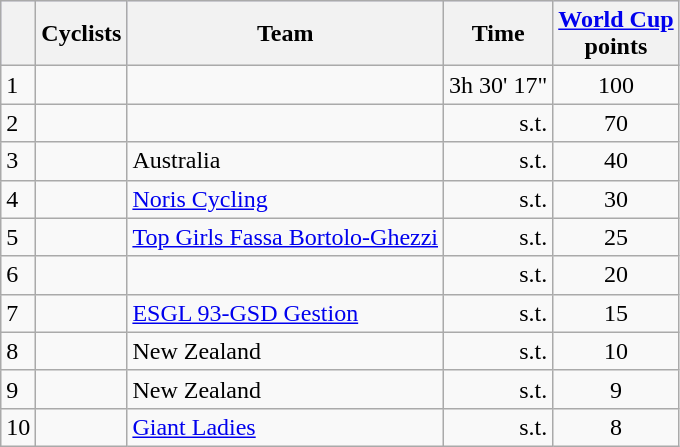<table class="wikitable">
<tr style="background:#ccccff;">
<th></th>
<th>Cyclists</th>
<th>Team</th>
<th>Time</th>
<th><a href='#'>World Cup</a><br>points</th>
</tr>
<tr>
<td>1</td>
<td></td>
<td></td>
<td align="right">3h 30' 17"</td>
<td align="center">100</td>
</tr>
<tr>
<td>2</td>
<td></td>
<td></td>
<td align="right">s.t.</td>
<td align="center">70</td>
</tr>
<tr>
<td>3</td>
<td></td>
<td>Australia</td>
<td align="right">s.t.</td>
<td align="center">40</td>
</tr>
<tr>
<td>4</td>
<td></td>
<td><a href='#'>Noris Cycling</a></td>
<td align="right">s.t.</td>
<td align="center">30</td>
</tr>
<tr>
<td>5</td>
<td></td>
<td><a href='#'>Top Girls Fassa Bortolo-Ghezzi</a></td>
<td align="right">s.t.</td>
<td align="center">25</td>
</tr>
<tr>
<td>6</td>
<td></td>
<td></td>
<td align="right">s.t.</td>
<td align="center">20</td>
</tr>
<tr>
<td>7</td>
<td></td>
<td><a href='#'>ESGL 93-GSD Gestion</a></td>
<td align="right">s.t.</td>
<td align="center">15</td>
</tr>
<tr>
<td>8</td>
<td></td>
<td>New Zealand</td>
<td align="right">s.t.</td>
<td align="center">10</td>
</tr>
<tr>
<td>9</td>
<td></td>
<td>New Zealand</td>
<td align="right">s.t.</td>
<td align="center">9</td>
</tr>
<tr>
<td>10</td>
<td></td>
<td><a href='#'>Giant Ladies</a></td>
<td align="right">s.t.</td>
<td align="center">8</td>
</tr>
</table>
